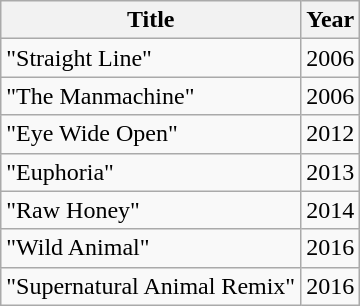<table class="wikitable">
<tr>
<th>Title</th>
<th>Year</th>
</tr>
<tr>
<td>"Straight Line"</td>
<td>2006</td>
</tr>
<tr>
<td>"The Manmachine"</td>
<td>2006</td>
</tr>
<tr>
<td>"Eye Wide Open"</td>
<td>2012</td>
</tr>
<tr>
<td>"Euphoria"</td>
<td>2013</td>
</tr>
<tr>
<td>"Raw Honey"</td>
<td>2014</td>
</tr>
<tr>
<td>"Wild Animal"</td>
<td>2016</td>
</tr>
<tr>
<td>"Supernatural Animal Remix"</td>
<td>2016</td>
</tr>
</table>
